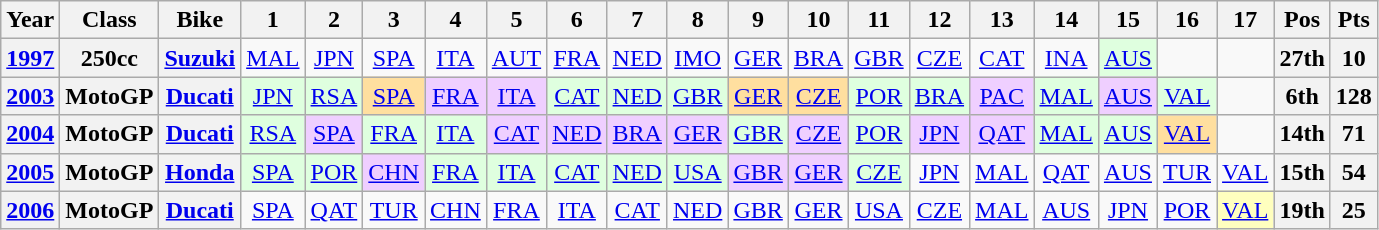<table class="wikitable" style="text-align:center">
<tr>
<th>Year</th>
<th>Class</th>
<th>Bike</th>
<th>1</th>
<th>2</th>
<th>3</th>
<th>4</th>
<th>5</th>
<th>6</th>
<th>7</th>
<th>8</th>
<th>9</th>
<th>10</th>
<th>11</th>
<th>12</th>
<th>13</th>
<th>14</th>
<th>15</th>
<th>16</th>
<th>17</th>
<th>Pos</th>
<th>Pts</th>
</tr>
<tr>
<th align="left"><a href='#'>1997</a></th>
<th align="left">250cc</th>
<th align="left"><a href='#'>Suzuki</a></th>
<td><a href='#'>MAL</a></td>
<td><a href='#'>JPN</a></td>
<td><a href='#'>SPA</a></td>
<td><a href='#'>ITA</a></td>
<td><a href='#'>AUT</a></td>
<td><a href='#'>FRA</a></td>
<td><a href='#'>NED</a></td>
<td><a href='#'>IMO</a></td>
<td><a href='#'>GER</a></td>
<td><a href='#'>BRA</a></td>
<td><a href='#'>GBR</a></td>
<td><a href='#'>CZE</a></td>
<td><a href='#'>CAT</a></td>
<td><a href='#'>INA</a></td>
<td style="background:#DFFFDF;"><a href='#'>AUS</a> <br></td>
<td></td>
<td></td>
<th>27th</th>
<th>10</th>
</tr>
<tr>
<th align="left"><a href='#'>2003</a></th>
<th align="left">MotoGP</th>
<th align="left"><a href='#'>Ducati</a></th>
<td style="background:#DFFFDF;"><a href='#'>JPN</a> <br></td>
<td style="background:#DFFFDF;"><a href='#'>RSA</a> <br></td>
<td style="background:#FFDF9F;"><a href='#'>SPA</a> <br></td>
<td style="background:#EFCFFF;"><a href='#'>FRA</a> <br></td>
<td style="background:#EFCFFF;"><a href='#'>ITA</a> <br></td>
<td style="background:#DFFFDF;"><a href='#'>CAT</a> <br></td>
<td style="background:#DFFFDF;"><a href='#'>NED</a> <br></td>
<td style="background:#DFFFDF;"><a href='#'>GBR</a> <br></td>
<td style="background:#FFDF9F;"><a href='#'>GER</a> <br></td>
<td style="background:#FFDF9F;"><a href='#'>CZE</a> <br></td>
<td style="background:#DFFFDF;"><a href='#'>POR</a> <br></td>
<td style="background:#DFFFDF;"><a href='#'>BRA</a> <br></td>
<td style="background:#EFCFFF;"><a href='#'>PAC</a> <br></td>
<td style="background:#DFFFDF;"><a href='#'>MAL</a> <br></td>
<td style="background:#EFCFFF;"><a href='#'>AUS</a> <br></td>
<td style="background:#DFFFDF;"><a href='#'>VAL</a> <br></td>
<td></td>
<th>6th</th>
<th>128</th>
</tr>
<tr>
<th align="left"><a href='#'>2004</a></th>
<th align="left">MotoGP</th>
<th align="left"><a href='#'>Ducati</a></th>
<td style="background:#DFFFDF;"><a href='#'>RSA</a> <br></td>
<td style="background:#EFCFFF;"><a href='#'>SPA</a> <br></td>
<td style="background:#DFFFDF;"><a href='#'>FRA</a> <br></td>
<td style="background:#DFFFDF;"><a href='#'>ITA</a> <br></td>
<td style="background:#EFCFFF;"><a href='#'>CAT</a> <br></td>
<td style="background:#EFCFFF;"><a href='#'>NED</a> <br></td>
<td style="background:#EFCFFF;"><a href='#'>BRA</a> <br></td>
<td style="background:#EFCFFF;"><a href='#'>GER</a> <br></td>
<td style="background:#DFFFDF;"><a href='#'>GBR</a> <br></td>
<td style="background:#EFCFFF;"><a href='#'>CZE</a> <br></td>
<td style="background:#DFFFDF;"><a href='#'>POR</a> <br></td>
<td style="background:#EFCFFF;"><a href='#'>JPN</a> <br></td>
<td style="background:#EFCFFF;"><a href='#'>QAT</a> <br></td>
<td style="background:#DFFFDF;"><a href='#'>MAL</a> <br></td>
<td style="background:#DFFFDF;"><a href='#'>AUS</a> <br></td>
<td style="background:#FFDF9F;"><a href='#'>VAL</a> <br></td>
<td></td>
<th>14th</th>
<th>71</th>
</tr>
<tr>
<th align="left"><a href='#'>2005</a></th>
<th align="left">MotoGP</th>
<th align="left"><a href='#'>Honda</a></th>
<td style="background:#DFFFDF;"><a href='#'>SPA</a> <br></td>
<td style="background:#DFFFDF;"><a href='#'>POR</a> <br></td>
<td style="background:#EFCFFF;"><a href='#'>CHN</a> <br></td>
<td style="background:#DFFFDF;"><a href='#'>FRA</a> <br></td>
<td style="background:#DFFFDF;"><a href='#'>ITA</a> <br></td>
<td style="background:#DFFFDF;"><a href='#'>CAT</a> <br></td>
<td style="background:#DFFFDF;"><a href='#'>NED</a> <br></td>
<td style="background:#DFFFDF;"><a href='#'>USA</a> <br></td>
<td style="background:#EFCFFF;"><a href='#'>GBR</a> <br></td>
<td style="background:#EFCFFF;"><a href='#'>GER</a> <br></td>
<td style="background:#DFFFDF;"><a href='#'>CZE</a> <br></td>
<td><a href='#'>JPN</a></td>
<td><a href='#'>MAL</a></td>
<td><a href='#'>QAT</a></td>
<td><a href='#'>AUS</a></td>
<td><a href='#'>TUR</a></td>
<td><a href='#'>VAL</a></td>
<th>15th</th>
<th>54</th>
</tr>
<tr>
<th align="left"><a href='#'>2006</a></th>
<th align="left">MotoGP</th>
<th align="left"><a href='#'>Ducati</a></th>
<td><a href='#'>SPA</a></td>
<td><a href='#'>QAT</a></td>
<td><a href='#'>TUR</a></td>
<td><a href='#'>CHN</a></td>
<td><a href='#'>FRA</a></td>
<td><a href='#'>ITA</a></td>
<td><a href='#'>CAT</a></td>
<td><a href='#'>NED</a></td>
<td><a href='#'>GBR</a></td>
<td><a href='#'>GER</a></td>
<td><a href='#'>USA</a></td>
<td><a href='#'>CZE</a></td>
<td><a href='#'>MAL</a></td>
<td><a href='#'>AUS</a></td>
<td><a href='#'>JPN</a></td>
<td><a href='#'>POR</a></td>
<td style="background:#FFFFBF;"><a href='#'>VAL</a> <br></td>
<th>19th</th>
<th>25</th>
</tr>
</table>
